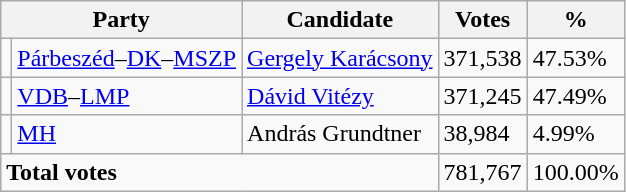<table class="wikitable">
<tr>
<th colspan="2">Party</th>
<th>Candidate</th>
<th>Votes</th>
<th>%</th>
</tr>
<tr>
<td></td>
<td><a href='#'>Párbeszéd</a>–<a href='#'>DK</a>–<a href='#'>MSZP</a></td>
<td><a href='#'>Gergely Karácsony</a></td>
<td>371,538</td>
<td>47.53%</td>
</tr>
<tr>
<td></td>
<td><a href='#'>VDB</a>–<a href='#'>LMP</a></td>
<td><a href='#'>Dávid Vitézy</a></td>
<td>371,245</td>
<td>47.49%</td>
</tr>
<tr>
<td></td>
<td><a href='#'>MH</a></td>
<td>András Grundtner</td>
<td>38,984</td>
<td>4.99%</td>
</tr>
<tr>
<td colspan="3"><strong>Total votes</strong></td>
<td>781,767</td>
<td>100.00%</td>
</tr>
</table>
